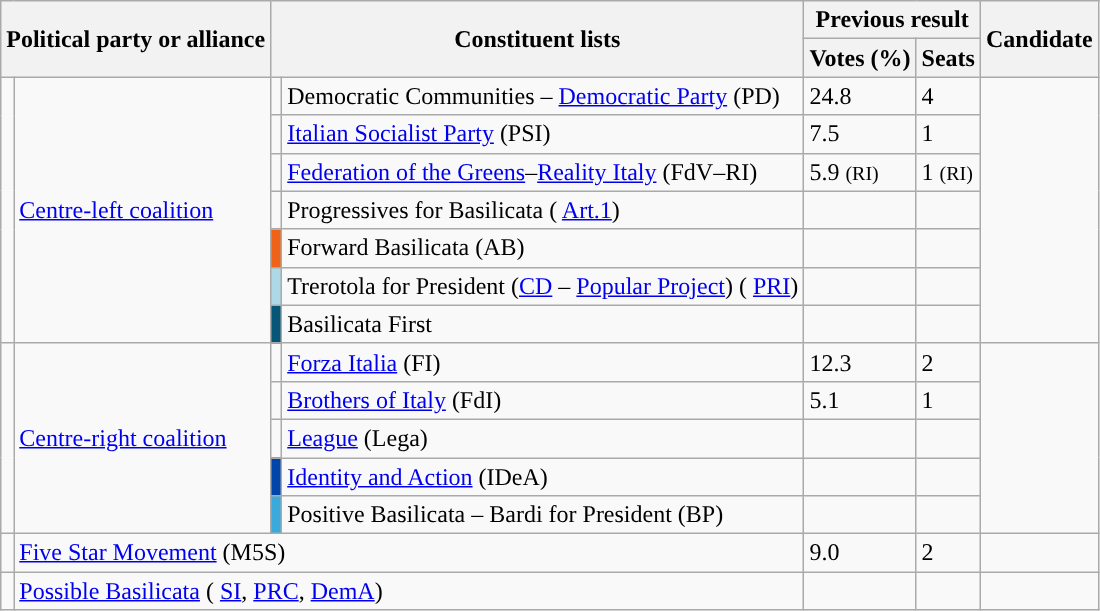<table class="wikitable" style="text-align:left">
<tr>
<th colspan=2 rowspan="2">Political party or alliance</th>
<th colspan=2 rowspan="2">Constituent lists</th>
<th colspan="2">Previous result</th>
<th colspan="2" rowspan="2">Candidate</th>
</tr>
<tr>
<th>Votes (%)</th>
<th>Seats</th>
</tr>
<tr>
<td rowspan="7"></td>
<td rowspan=7><a href='#'>Centre-left coalition</a></td>
<td></td>
<td style="text-align:left;">Democratic Communities – <a href='#'>Democratic Party</a> (PD)</td>
<td>24.8</td>
<td>4</td>
<td rowspan="7"></td>
</tr>
<tr>
<td style="background-color:"></td>
<td><a href='#'>Italian Socialist Party</a> (PSI)</td>
<td>7.5</td>
<td>1</td>
</tr>
<tr>
<td style="background-color:"></td>
<td><a href='#'>Federation of the Greens</a>–<a href='#'>Reality Italy</a> (FdV–RI)</td>
<td>5.9 <small>(RI)</small></td>
<td>1 <small>(RI)</small></td>
</tr>
<tr>
<td style="background-color:"></td>
<td>Progressives for Basilicata ( <a href='#'>Art.1</a>)</td>
<td></td>
<td></td>
</tr>
<tr>
<td style="background-color:#EE6318"></td>
<td>Forward Basilicata (AB)</td>
<td></td>
<td></td>
</tr>
<tr>
<td style="background-color:lightblue"></td>
<td>Trerotola for President (<a href='#'>CD</a> – <a href='#'>Popular Project</a>) ( <a href='#'>PRI</a>)</td>
<td></td>
<td></td>
</tr>
<tr>
<td style="background-color:#065677"></td>
<td>Basilicata First</td>
<td></td>
<td></td>
</tr>
<tr>
<td rowspan="5" style="background:"></td>
<td rowspan=5><a href='#'>Centre-right coalition</a></td>
<td></td>
<td style="text-align:left;"><a href='#'>Forza Italia</a> (FI)</td>
<td>12.3</td>
<td>2</td>
<td rowspan="5"></td>
</tr>
<tr>
<td></td>
<td style="text-align:left;"><a href='#'>Brothers of Italy</a> (FdI)</td>
<td>5.1</td>
<td>1</td>
</tr>
<tr>
<td></td>
<td style="text-align:left;"><a href='#'>League</a> (Lega)</td>
<td></td>
<td></td>
</tr>
<tr>
<td bgcolor="#0045AA"></td>
<td style="text-align:left;"><a href='#'>Identity and Action</a> (IDeA)</td>
<td></td>
<td></td>
</tr>
<tr>
<td bgcolor="#3AA9DC"></td>
<td style="text-align:left;">Positive Basilicata – Bardi for President (BP)</td>
<td></td>
<td></td>
</tr>
<tr>
<td style="background-color:"></td>
<td colspan="3"><a href='#'>Five Star Movement</a> (M5S)</td>
<td>9.0</td>
<td>2</td>
<td></td>
</tr>
<tr>
<td style="background-color:"></td>
<td colspan="3"><a href='#'>Possible Basilicata</a> ( <a href='#'>SI</a>, <a href='#'>PRC</a>, <a href='#'>DemA</a>)</td>
<td></td>
<td></td>
<td></td>
</tr>
</table>
